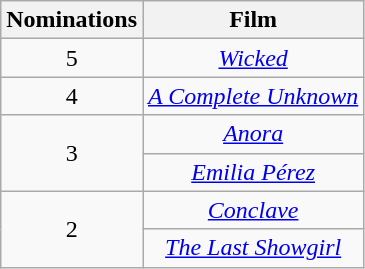<table class="wikitable plainrowheaders" style="text-align: center">
<tr>
<th scope="col" style="width:55px;">Nominations</th>
<th scope="col" style="text-align:center;">Film</th>
</tr>
<tr>
<td scope="row" style="text-align:center">5</td>
<td><em><a href='#'>Wicked</a></em></td>
</tr>
<tr>
<td scope="row" style="text-align:center">4</td>
<td><em><a href='#'>A Complete Unknown</a></em></td>
</tr>
<tr>
<td scope="row" style="text-align:center" rowspan="2">3</td>
<td><em><a href='#'>Anora</a></em></td>
</tr>
<tr>
<td><em><a href='#'>Emilia Pérez</a></em></td>
</tr>
<tr>
<td scope="row" style="text-align:center" rowspan="2">2</td>
<td><em><a href='#'>Conclave</a></em></td>
</tr>
<tr>
<td><em><a href='#'>The Last Showgirl</a></em></td>
</tr>
</table>
